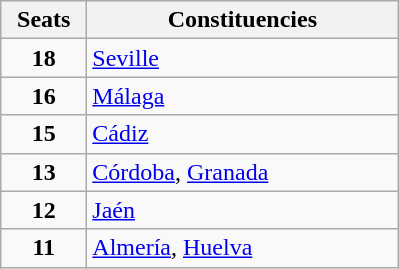<table class="wikitable" style="text-align:left;">
<tr>
<th width="50">Seats</th>
<th width="200">Constituencies</th>
</tr>
<tr>
<td align="center"><strong>18</strong></td>
<td><a href='#'>Seville</a></td>
</tr>
<tr>
<td align="center"><strong>16</strong></td>
<td><a href='#'>Málaga</a></td>
</tr>
<tr>
<td align="center"><strong>15</strong></td>
<td><a href='#'>Cádiz</a></td>
</tr>
<tr>
<td align="center"><strong>13</strong></td>
<td><a href='#'>Córdoba</a>, <a href='#'>Granada</a></td>
</tr>
<tr>
<td align="center"><strong>12</strong></td>
<td><a href='#'>Jaén</a></td>
</tr>
<tr>
<td align="center"><strong>11</strong></td>
<td><a href='#'>Almería</a>, <a href='#'>Huelva</a></td>
</tr>
</table>
